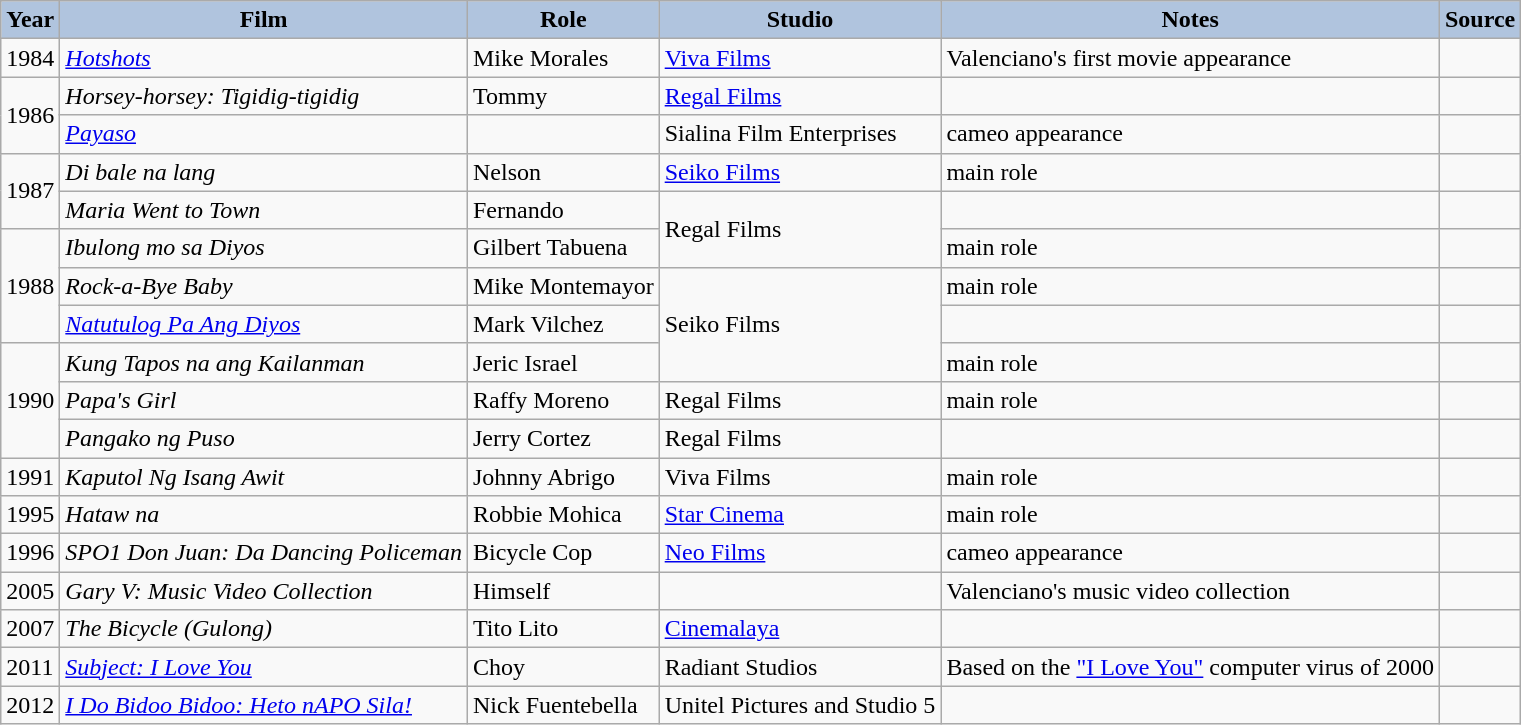<table class="wikitable">
<tr>
<th style="background:#B0C4DE;">Year</th>
<th style="background:#B0C4DE;">Film</th>
<th style="background:#B0C4DE;">Role</th>
<th style="background:#B0C4DE;">Studio</th>
<th style="background:#B0C4DE;">Notes</th>
<th style="background:#B0C4DE;">Source</th>
</tr>
<tr>
<td>1984</td>
<td><em><a href='#'>Hotshots</a></em></td>
<td>Mike Morales</td>
<td><a href='#'>Viva Films</a></td>
<td>Valenciano's first movie appearance</td>
<td></td>
</tr>
<tr>
<td rowspan="2">1986</td>
<td><em>Horsey-horsey: Tigidig-tigidig</em></td>
<td>Tommy</td>
<td><a href='#'>Regal Films</a></td>
<td></td>
<td></td>
</tr>
<tr>
<td><em><a href='#'>Payaso</a></em></td>
<td></td>
<td>Sialina Film Enterprises</td>
<td>cameo appearance</td>
<td></td>
</tr>
<tr>
<td rowspan="2">1987</td>
<td><em>Di bale na lang</em></td>
<td>Nelson</td>
<td><a href='#'>Seiko Films</a></td>
<td>main role</td>
<td></td>
</tr>
<tr>
<td><em>Maria Went to Town</em></td>
<td>Fernando</td>
<td rowspan="2">Regal Films</td>
<td></td>
<td></td>
</tr>
<tr>
<td rowspan="3">1988</td>
<td><em>Ibulong mo sa Diyos</em></td>
<td>Gilbert Tabuena</td>
<td>main role</td>
<td></td>
</tr>
<tr>
<td><em>Rock-a-Bye Baby</em></td>
<td>Mike Montemayor</td>
<td rowspan="3">Seiko Films</td>
<td>main role</td>
<td></td>
</tr>
<tr>
<td><em><a href='#'>Natutulog Pa Ang Diyos</a></em></td>
<td>Mark Vilchez</td>
<td></td>
<td></td>
</tr>
<tr>
<td rowspan="3">1990</td>
<td><em>Kung Tapos na ang Kailanman</em></td>
<td>Jeric Israel</td>
<td>main role</td>
<td></td>
</tr>
<tr>
<td><em>Papa's Girl</em></td>
<td>Raffy Moreno</td>
<td>Regal Films</td>
<td>main role</td>
<td></td>
</tr>
<tr>
<td><em>Pangako ng Puso</em></td>
<td>Jerry Cortez</td>
<td>Regal Films</td>
<td></td>
<td></td>
</tr>
<tr>
<td>1991</td>
<td><em>Kaputol Ng Isang Awit</em></td>
<td>Johnny Abrigo</td>
<td>Viva Films</td>
<td>main role</td>
<td></td>
</tr>
<tr>
<td>1995</td>
<td><em>Hataw na</em></td>
<td>Robbie Mohica</td>
<td><a href='#'>Star Cinema</a></td>
<td>main role</td>
<td></td>
</tr>
<tr>
<td>1996</td>
<td><em>SPO1 Don Juan: Da Dancing Policeman</em></td>
<td>Bicycle Cop</td>
<td><a href='#'>Neo Films</a></td>
<td>cameo appearance</td>
<td></td>
</tr>
<tr>
<td>2005</td>
<td><em>Gary V: Music Video Collection</em></td>
<td>Himself</td>
<td></td>
<td>Valenciano's music video collection</td>
<td></td>
</tr>
<tr>
<td>2007</td>
<td><em>The Bicycle (Gulong)</em></td>
<td>Tito Lito</td>
<td><a href='#'>Cinemalaya</a></td>
<td></td>
<td></td>
</tr>
<tr>
<td>2011</td>
<td><em><a href='#'>Subject: I Love You</a></em></td>
<td>Choy</td>
<td>Radiant Studios</td>
<td>Based on the <a href='#'>"I Love You"</a> computer virus of 2000</td>
<td></td>
</tr>
<tr>
<td>2012</td>
<td><em><a href='#'>I Do Bidoo Bidoo: Heto nAPO Sila!</a></em></td>
<td>Nick Fuentebella</td>
<td>Unitel Pictures and Studio 5</td>
<td></td>
<td></td>
</tr>
</table>
